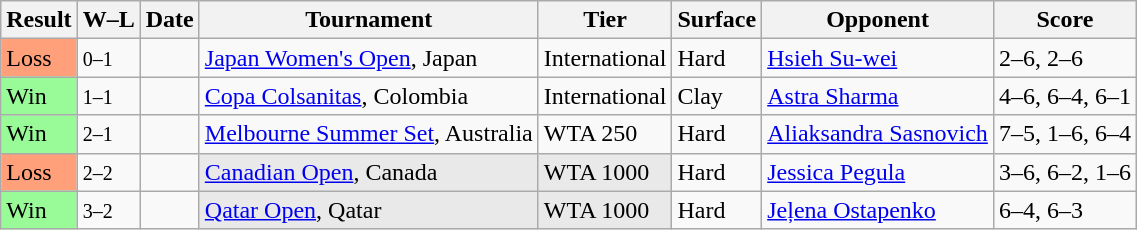<table class="sortable wikitable">
<tr>
<th>Result</th>
<th class="unsortable">W–L</th>
<th>Date</th>
<th>Tournament</th>
<th>Tier</th>
<th>Surface</th>
<th>Opponent</th>
<th class="unsortable">Score</th>
</tr>
<tr>
<td bgcolor=ffa07a>Loss</td>
<td><small>0–1</small></td>
<td><a href='#'></a></td>
<td><a href='#'>Japan Women's Open</a>, Japan</td>
<td>International</td>
<td>Hard</td>
<td> <a href='#'>Hsieh Su-wei</a></td>
<td>2–6, 2–6</td>
</tr>
<tr>
<td bgcolor=98fb98>Win</td>
<td><small>1–1</small></td>
<td><a href='#'></a></td>
<td><a href='#'>Copa Colsanitas</a>, Colombia</td>
<td>International</td>
<td>Clay</td>
<td> <a href='#'>Astra Sharma</a></td>
<td>4–6, 6–4, 6–1</td>
</tr>
<tr>
<td bgcolor=98fb98>Win</td>
<td><small>2–1</small></td>
<td><a href='#'></a></td>
<td><a href='#'>Melbourne Summer Set</a>, Australia</td>
<td>WTA 250</td>
<td>Hard</td>
<td> <a href='#'>Aliaksandra Sasnovich</a></td>
<td>7–5, 1–6, 6–4</td>
</tr>
<tr>
<td bgcolor=ffa07a>Loss</td>
<td><small>2–2</small></td>
<td><a href='#'></a></td>
<td style=background:#e9e9e9><a href='#'>Canadian Open</a>, Canada</td>
<td style=background:#e9e9e9>WTA 1000</td>
<td>Hard</td>
<td> <a href='#'>Jessica Pegula</a></td>
<td>3–6, 6–2, 1–6</td>
</tr>
<tr>
<td bgcolor=98fb98>Win</td>
<td><small>3–2</small></td>
<td><a href='#'></a></td>
<td style=background:#e9e9e9><a href='#'>Qatar Open</a>, Qatar</td>
<td style=background:#e9e9e9>WTA 1000</td>
<td>Hard</td>
<td> <a href='#'>Jeļena Ostapenko</a></td>
<td>6–4, 6–3</td>
</tr>
</table>
